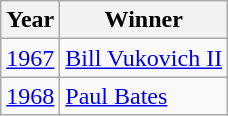<table class="wikitable">
<tr>
<th>Year</th>
<th>Winner</th>
</tr>
<tr>
<td><a href='#'>1967</a></td>
<td> <a href='#'>Bill Vukovich II</a></td>
</tr>
<tr>
<td><a href='#'>1968</a></td>
<td> <a href='#'>Paul Bates</a></td>
</tr>
</table>
